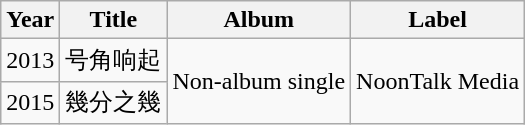<table class="wikitable sortable">
<tr>
<th>Year</th>
<th>Title</th>
<th>Album</th>
<th>Label</th>
</tr>
<tr>
<td>2013</td>
<td>号角响起</td>
<td rowspan="2">Non-album single</td>
<td rowspan="2">NoonTalk Media</td>
</tr>
<tr>
<td>2015</td>
<td>幾分之幾</td>
</tr>
</table>
